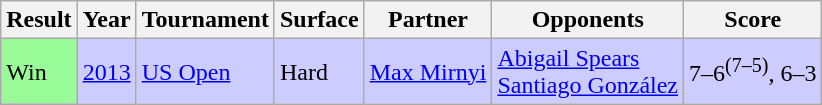<table class="sortable wikitable">
<tr>
<th>Result</th>
<th>Year</th>
<th>Tournament</th>
<th>Surface</th>
<th>Partner</th>
<th>Opponents</th>
<th class="unsortable">Score</th>
</tr>
<tr style="background:#ccf;">
<td style="background:#98fb98;">Win</td>
<td><a href='#'>2013</a></td>
<td><a href='#'>US Open</a></td>
<td>Hard</td>
<td> <a href='#'>Max Mirnyi</a></td>
<td> <a href='#'>Abigail Spears</a> <br>  <a href='#'>Santiago González</a></td>
<td>7–6<sup>(7–5)</sup>, 6–3</td>
</tr>
</table>
